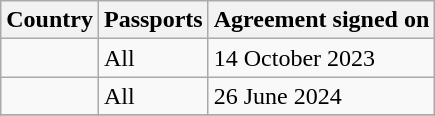<table class="wikitable">
<tr>
<th>Country</th>
<th>Passports</th>
<th>Agreement signed on</th>
</tr>
<tr>
<td></td>
<td>All</td>
<td>14 October 2023</td>
</tr>
<tr>
<td></td>
<td>All</td>
<td>26 June 2024</td>
</tr>
<tr>
</tr>
</table>
